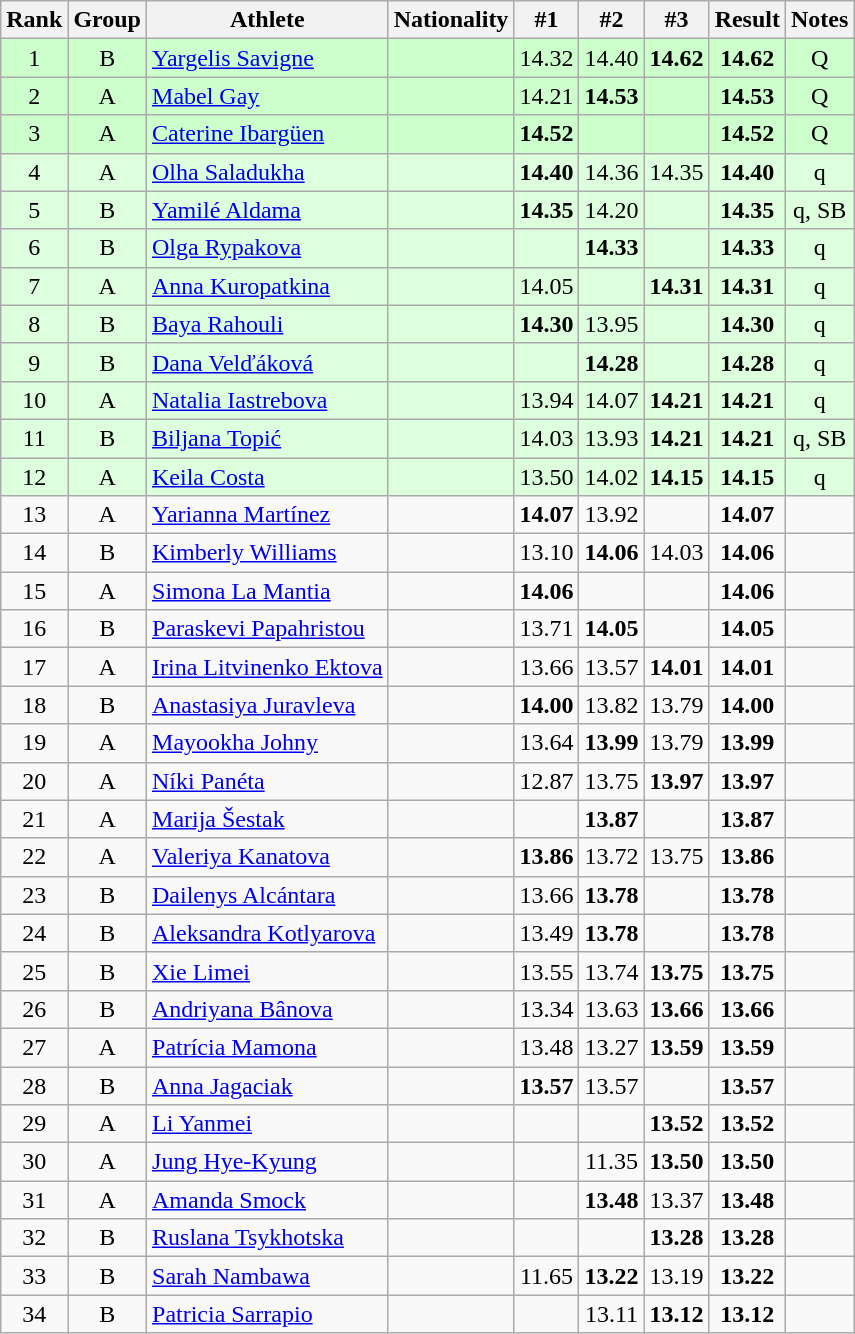<table class="wikitable sortable" style="text-align:center">
<tr>
<th>Rank</th>
<th>Group</th>
<th>Athlete</th>
<th>Nationality</th>
<th>#1</th>
<th>#2</th>
<th>#3</th>
<th>Result</th>
<th>Notes</th>
</tr>
<tr bgcolor=ccffcc>
<td>1</td>
<td>B</td>
<td align=left><a href='#'>Yargelis Savigne</a></td>
<td align=left></td>
<td>14.32</td>
<td>14.40</td>
<td><strong>14.62</strong></td>
<td><strong>14.62</strong></td>
<td>Q</td>
</tr>
<tr bgcolor=ccffcc>
<td>2</td>
<td>A</td>
<td align=left><a href='#'>Mabel Gay</a></td>
<td align=left></td>
<td>14.21</td>
<td><strong>14.53</strong></td>
<td></td>
<td><strong>14.53</strong></td>
<td>Q</td>
</tr>
<tr bgcolor=ccffcc>
<td>3</td>
<td>A</td>
<td align=left><a href='#'>Caterine Ibargüen</a></td>
<td align=left></td>
<td><strong>14.52</strong></td>
<td></td>
<td></td>
<td><strong>14.52</strong></td>
<td>Q</td>
</tr>
<tr bgcolor=ddffdd>
<td>4</td>
<td>A</td>
<td align=left><a href='#'>Olha Saladukha</a></td>
<td align=left></td>
<td><strong>14.40</strong></td>
<td>14.36</td>
<td>14.35</td>
<td><strong>14.40</strong></td>
<td>q</td>
</tr>
<tr bgcolor=ddffdd>
<td>5</td>
<td>B</td>
<td align=left><a href='#'>Yamilé Aldama</a></td>
<td align=left></td>
<td><strong>14.35</strong></td>
<td>14.20</td>
<td></td>
<td><strong>14.35</strong></td>
<td>q, SB</td>
</tr>
<tr bgcolor=ddffdd>
<td>6</td>
<td>B</td>
<td align=left><a href='#'>Olga Rypakova</a></td>
<td align=left></td>
<td></td>
<td><strong>14.33</strong></td>
<td></td>
<td><strong>14.33</strong></td>
<td>q</td>
</tr>
<tr bgcolor=ddffdd>
<td>7</td>
<td>A</td>
<td align=left><a href='#'>Anna Kuropatkina</a></td>
<td align=left></td>
<td>14.05</td>
<td></td>
<td><strong>14.31</strong></td>
<td><strong>14.31</strong></td>
<td>q</td>
</tr>
<tr bgcolor=ddffdd>
<td>8</td>
<td>B</td>
<td align=left><a href='#'>Baya Rahouli</a></td>
<td align=left></td>
<td><strong>14.30</strong></td>
<td>13.95</td>
<td></td>
<td><strong>14.30</strong></td>
<td>q</td>
</tr>
<tr bgcolor=ddffdd>
<td>9</td>
<td>B</td>
<td align=left><a href='#'>Dana Velďáková</a></td>
<td align=left></td>
<td></td>
<td><strong>14.28</strong></td>
<td></td>
<td><strong>14.28</strong></td>
<td>q</td>
</tr>
<tr bgcolor=ddffdd>
<td>10</td>
<td>A</td>
<td align=left><a href='#'>Natalia Iastrebova</a></td>
<td align=left></td>
<td>13.94</td>
<td>14.07</td>
<td><strong>14.21</strong></td>
<td><strong>14.21</strong></td>
<td>q</td>
</tr>
<tr bgcolor=ddffdd>
<td>11</td>
<td>B</td>
<td align=left><a href='#'>Biljana Topić</a></td>
<td align=left></td>
<td>14.03</td>
<td>13.93</td>
<td><strong>14.21</strong></td>
<td><strong>14.21</strong></td>
<td>q, SB</td>
</tr>
<tr bgcolor=ddffdd>
<td>12</td>
<td>A</td>
<td align=left><a href='#'>Keila Costa</a></td>
<td align=left></td>
<td>13.50</td>
<td>14.02</td>
<td><strong>14.15</strong></td>
<td><strong>14.15</strong></td>
<td>q</td>
</tr>
<tr>
<td>13</td>
<td>A</td>
<td align=left><a href='#'>Yarianna Martínez</a></td>
<td align=left></td>
<td><strong>14.07</strong></td>
<td>13.92</td>
<td></td>
<td><strong>14.07</strong></td>
<td></td>
</tr>
<tr>
<td>14</td>
<td>B</td>
<td align=left><a href='#'>Kimberly Williams</a></td>
<td align=left></td>
<td>13.10</td>
<td><strong>14.06</strong></td>
<td>14.03</td>
<td><strong>14.06</strong></td>
<td></td>
</tr>
<tr>
<td>15</td>
<td>A</td>
<td align=left><a href='#'>Simona La Mantia</a></td>
<td align=left></td>
<td><strong>14.06</strong></td>
<td></td>
<td></td>
<td><strong>14.06</strong></td>
<td></td>
</tr>
<tr>
<td>16</td>
<td>B</td>
<td align=left><a href='#'>Paraskevi Papahristou</a></td>
<td align=left></td>
<td>13.71</td>
<td><strong>14.05</strong></td>
<td></td>
<td><strong>14.05</strong></td>
<td></td>
</tr>
<tr>
<td>17</td>
<td>A</td>
<td align=left><a href='#'>Irina Litvinenko Ektova</a></td>
<td align=left></td>
<td>13.66</td>
<td>13.57</td>
<td><strong>14.01</strong></td>
<td><strong>14.01</strong></td>
<td></td>
</tr>
<tr>
<td>18</td>
<td>B</td>
<td align=left><a href='#'>Anastasiya Juravleva</a></td>
<td align=left></td>
<td><strong>14.00</strong></td>
<td>13.82</td>
<td>13.79</td>
<td><strong>14.00</strong></td>
<td></td>
</tr>
<tr>
<td>19</td>
<td>A</td>
<td align=left><a href='#'>Mayookha Johny</a></td>
<td align=left></td>
<td>13.64</td>
<td><strong>13.99</strong></td>
<td>13.79</td>
<td><strong>13.99</strong></td>
<td></td>
</tr>
<tr>
<td>20</td>
<td>A</td>
<td align=left><a href='#'>Níki Panéta</a></td>
<td align=left></td>
<td>12.87</td>
<td>13.75</td>
<td><strong>13.97</strong></td>
<td><strong>13.97</strong></td>
<td></td>
</tr>
<tr>
<td>21</td>
<td>A</td>
<td align=left><a href='#'>Marija Šestak</a></td>
<td align=left></td>
<td></td>
<td><strong>13.87</strong></td>
<td></td>
<td><strong>13.87</strong></td>
<td></td>
</tr>
<tr>
<td>22</td>
<td>A</td>
<td align=left><a href='#'>Valeriya Kanatova</a></td>
<td align=left></td>
<td><strong>13.86</strong></td>
<td>13.72</td>
<td>13.75</td>
<td><strong>13.86</strong></td>
<td></td>
</tr>
<tr>
<td>23</td>
<td>B</td>
<td align=left><a href='#'>Dailenys Alcántara</a></td>
<td align=left></td>
<td>13.66</td>
<td><strong>13.78</strong></td>
<td></td>
<td><strong>13.78</strong></td>
<td></td>
</tr>
<tr>
<td>24</td>
<td>B</td>
<td align=left><a href='#'>Aleksandra Kotlyarova</a></td>
<td align=left></td>
<td>13.49</td>
<td><strong>13.78</strong></td>
<td></td>
<td><strong>13.78</strong></td>
<td></td>
</tr>
<tr>
<td>25</td>
<td>B</td>
<td align=left><a href='#'>Xie Limei</a></td>
<td align=left></td>
<td>13.55</td>
<td>13.74</td>
<td><strong>13.75</strong></td>
<td><strong>13.75</strong></td>
<td></td>
</tr>
<tr>
<td>26</td>
<td>B</td>
<td align=left><a href='#'>Andriyana Bânova</a></td>
<td align=left></td>
<td>13.34</td>
<td>13.63</td>
<td><strong>13.66</strong></td>
<td><strong>13.66</strong></td>
<td></td>
</tr>
<tr>
<td>27</td>
<td>A</td>
<td align=left><a href='#'>Patrícia Mamona</a></td>
<td align=left></td>
<td>13.48</td>
<td>13.27</td>
<td><strong>13.59</strong></td>
<td><strong>13.59</strong></td>
<td></td>
</tr>
<tr>
<td>28</td>
<td>B</td>
<td align=left><a href='#'>Anna Jagaciak</a></td>
<td align=left></td>
<td><strong>13.57</strong></td>
<td>13.57</td>
<td></td>
<td><strong>13.57</strong></td>
<td></td>
</tr>
<tr>
<td>29</td>
<td>A</td>
<td align=left><a href='#'>Li Yanmei</a></td>
<td align=left></td>
<td></td>
<td></td>
<td><strong> 13.52</strong></td>
<td><strong>13.52</strong></td>
<td></td>
</tr>
<tr>
<td>30</td>
<td>A</td>
<td align=left><a href='#'>Jung Hye-Kyung</a></td>
<td align=left></td>
<td></td>
<td>11.35</td>
<td><strong>13.50</strong></td>
<td><strong>13.50</strong></td>
<td></td>
</tr>
<tr>
<td>31</td>
<td>A</td>
<td align=left><a href='#'>Amanda Smock</a></td>
<td align=left></td>
<td></td>
<td><strong>13.48</strong></td>
<td>13.37</td>
<td><strong>13.48</strong></td>
<td></td>
</tr>
<tr>
<td>32</td>
<td>B</td>
<td align=left><a href='#'>Ruslana Tsykhotska</a></td>
<td align=left></td>
<td></td>
<td></td>
<td><strong>13.28</strong></td>
<td><strong>13.28</strong></td>
<td></td>
</tr>
<tr>
<td>33</td>
<td>B</td>
<td align=left><a href='#'>Sarah Nambawa</a></td>
<td align=left></td>
<td>11.65</td>
<td><strong>13.22</strong></td>
<td>13.19</td>
<td><strong>13.22</strong></td>
<td></td>
</tr>
<tr>
<td>34</td>
<td>B</td>
<td align=left><a href='#'>Patricia Sarrapio</a></td>
<td align=left></td>
<td></td>
<td>13.11</td>
<td><strong>13.12</strong></td>
<td><strong>13.12</strong></td>
<td></td>
</tr>
</table>
